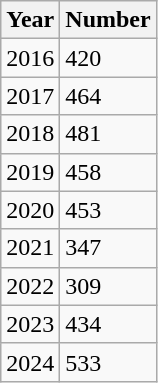<table class="wikitable sortable">
<tr>
<th>Year</th>
<th>Number</th>
</tr>
<tr>
<td>2016</td>
<td>420</td>
</tr>
<tr>
<td>2017</td>
<td>464</td>
</tr>
<tr>
<td>2018</td>
<td>481</td>
</tr>
<tr>
<td>2019</td>
<td>458</td>
</tr>
<tr>
<td>2020</td>
<td>453</td>
</tr>
<tr>
<td>2021</td>
<td>347</td>
</tr>
<tr>
<td>2022</td>
<td>309</td>
</tr>
<tr>
<td>2023</td>
<td>434</td>
</tr>
<tr>
<td>2024</td>
<td>533</td>
</tr>
</table>
